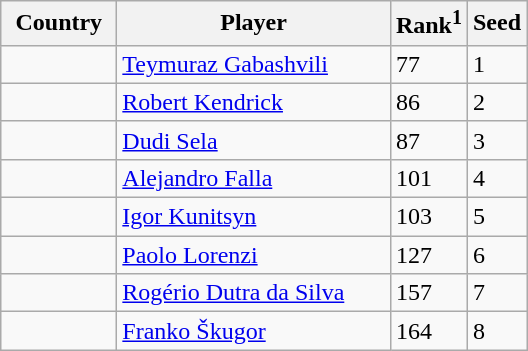<table class="sortable wikitable">
<tr>
<th width="70">Country</th>
<th width="175">Player</th>
<th>Rank<sup>1</sup></th>
<th>Seed</th>
</tr>
<tr>
<td></td>
<td><a href='#'>Teymuraz Gabashvili</a></td>
<td>77</td>
<td>1</td>
</tr>
<tr>
<td></td>
<td><a href='#'>Robert Kendrick</a></td>
<td>86</td>
<td>2</td>
</tr>
<tr>
<td></td>
<td><a href='#'>Dudi Sela</a></td>
<td>87</td>
<td>3</td>
</tr>
<tr>
<td></td>
<td><a href='#'>Alejandro Falla</a></td>
<td>101</td>
<td>4</td>
</tr>
<tr>
<td></td>
<td><a href='#'>Igor Kunitsyn</a></td>
<td>103</td>
<td>5</td>
</tr>
<tr>
<td></td>
<td><a href='#'>Paolo Lorenzi</a></td>
<td>127</td>
<td>6</td>
</tr>
<tr>
<td></td>
<td><a href='#'>Rogério Dutra da Silva</a></td>
<td>157</td>
<td>7</td>
</tr>
<tr>
<td></td>
<td><a href='#'>Franko Škugor</a></td>
<td>164</td>
<td>8</td>
</tr>
</table>
